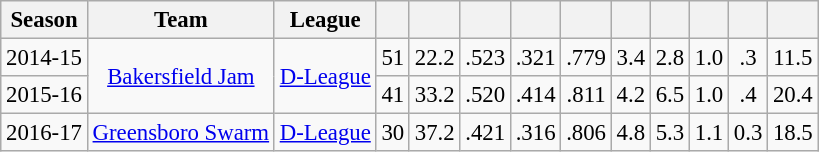<table class="wikitable sortable" style="font-size:95%; text-align:center;">
<tr>
<th>Season</th>
<th>Team</th>
<th>League</th>
<th></th>
<th></th>
<th></th>
<th></th>
<th></th>
<th></th>
<th></th>
<th></th>
<th></th>
<th></th>
</tr>
<tr>
<td>2014-15</td>
<td rowspan="2"><a href='#'>Bakersfield Jam</a></td>
<td rowspan="2"><a href='#'>D-League</a></td>
<td>51</td>
<td>22.2</td>
<td>.523</td>
<td>.321</td>
<td>.779</td>
<td>3.4</td>
<td>2.8</td>
<td>1.0</td>
<td>.3</td>
<td>11.5</td>
</tr>
<tr>
<td>2015-16</td>
<td>41</td>
<td>33.2</td>
<td>.520</td>
<td>.414</td>
<td>.811</td>
<td>4.2</td>
<td>6.5</td>
<td>1.0</td>
<td>.4</td>
<td>20.4</td>
</tr>
<tr>
<td>2016-17</td>
<td><a href='#'>Greensboro Swarm</a></td>
<td><a href='#'>D-League</a></td>
<td>30</td>
<td>37.2</td>
<td>.421</td>
<td>.316</td>
<td>.806</td>
<td>4.8</td>
<td>5.3</td>
<td>1.1</td>
<td>0.3</td>
<td>18.5</td>
</tr>
</table>
